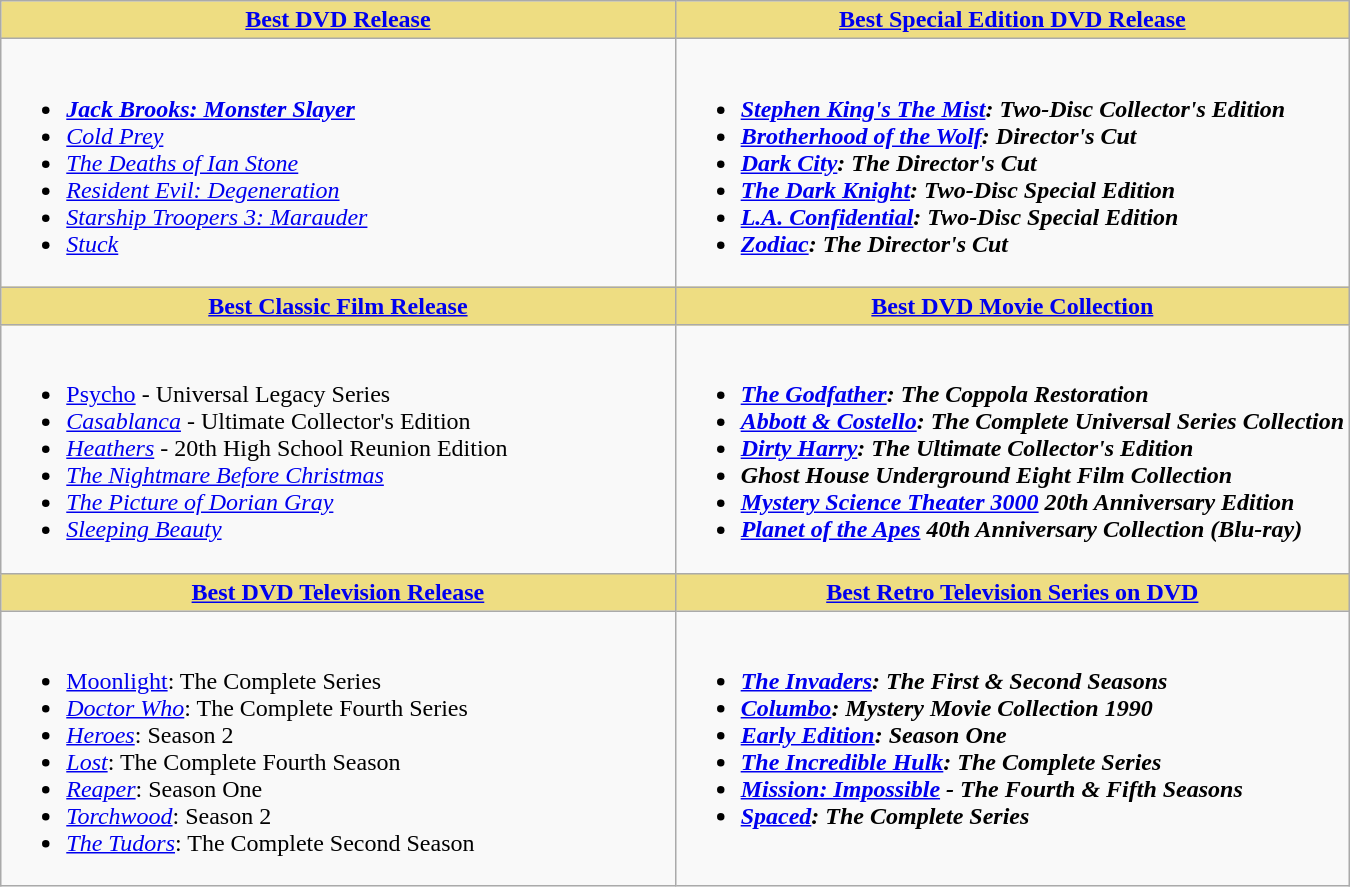<table class=wikitable>
<tr>
<th style="background:#EEDD82; width:50%"><a href='#'>Best DVD Release</a></th>
<th style="background:#EEDD82; width:50%"><a href='#'>Best Special Edition DVD Release</a></th>
</tr>
<tr>
<td valign="top"><br><ul><li><strong><em><a href='#'>Jack Brooks: Monster Slayer</a></em></strong></li><li><em><a href='#'>Cold Prey</a></em></li><li><em><a href='#'>The Deaths of Ian Stone</a></em></li><li><em><a href='#'>Resident Evil: Degeneration</a></em></li><li><em><a href='#'>Starship Troopers 3: Marauder</a></em></li><li><em><a href='#'>Stuck</a></em></li></ul></td>
<td valign="top"><br><ul><li><strong><em><a href='#'>Stephen King's The Mist</a><em>: Two-Disc Collector's Edition<strong></li><li></em><a href='#'>Brotherhood of the Wolf</a><em>: Director's Cut</li><li></em><a href='#'>Dark City</a><em>: The Director's Cut</li><li></em><a href='#'>The Dark Knight</a><em>: Two-Disc Special Edition</li><li></em><a href='#'>L.A. Confidential</a><em>: Two-Disc Special Edition</li><li></em><a href='#'>Zodiac</a><em>: The Director's Cut</li></ul></td>
</tr>
<tr>
<th style="background:#EEDD82; width:50%"><a href='#'>Best Classic Film Release</a></th>
<th style="background:#EEDD82; width:50%"><a href='#'>Best DVD Movie Collection</a></th>
</tr>
<tr>
<td valign="top"><br><ul><li></em></strong><a href='#'>Psycho</a></em> - Universal Legacy Series</strong></li><li><em><a href='#'>Casablanca</a></em> - Ultimate Collector's Edition</li><li><em><a href='#'>Heathers</a></em> - 20th High School Reunion Edition</li><li><em><a href='#'>The Nightmare Before Christmas</a></em></li><li><em><a href='#'>The Picture of Dorian Gray</a></em></li><li><em><a href='#'>Sleeping Beauty</a></em></li></ul></td>
<td valign="top"><br><ul><li><strong><em><a href='#'>The Godfather</a><em>: The Coppola Restoration<strong></li><li><a href='#'>Abbott & Costello</a>: The Complete Universal Series Collection</li><li></em><a href='#'>Dirty Harry</a><em>: The Ultimate Collector's Edition</li><li>Ghost House Underground Eight Film Collection</li><li></em><a href='#'>Mystery Science Theater 3000</a><em> 20th Anniversary Edition</li><li></em><a href='#'>Planet of the Apes</a><em> 40th Anniversary Collection (Blu-ray)</li></ul></td>
</tr>
<tr>
<th style="background:#EEDD82; width:50%"><a href='#'>Best DVD Television Release</a></th>
<th style="background:#EEDD82; width:50%"><a href='#'>Best Retro Television Series on DVD</a></th>
</tr>
<tr>
<td valign="top"><br><ul><li></em></strong><a href='#'>Moonlight</a></em>: The Complete Series</strong></li><li><em><a href='#'>Doctor Who</a></em>: The Complete Fourth Series</li><li><em><a href='#'>Heroes</a></em>: Season 2</li><li><em><a href='#'>Lost</a></em>: The Complete Fourth Season</li><li><em><a href='#'>Reaper</a></em>: Season One</li><li><em><a href='#'>Torchwood</a></em>: Season 2</li><li><em><a href='#'>The Tudors</a></em>: The Complete Second Season</li></ul></td>
<td valign="top"><br><ul><li><strong><em><a href='#'>The Invaders</a><em>: The First & Second Seasons<strong></li><li></em><a href='#'>Columbo</a><em>: Mystery Movie Collection 1990</li><li></em><a href='#'>Early Edition</a><em>: Season One</li><li></em><a href='#'>The Incredible Hulk</a><em>: The Complete Series</li><li></em><a href='#'>Mission: Impossible</a><em> - The Fourth & Fifth Seasons</li><li></em><a href='#'>Spaced</a><em>: The Complete Series</li></ul></td>
</tr>
</table>
